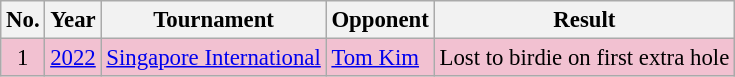<table class="wikitable" style="font-size:95%;">
<tr>
<th>No.</th>
<th>Year</th>
<th>Tournament</th>
<th>Opponent</th>
<th>Result</th>
</tr>
<tr style="background:#F2C1D1;">
<td align=center>1</td>
<td><a href='#'>2022</a></td>
<td><a href='#'>Singapore International</a></td>
<td> <a href='#'>Tom Kim</a></td>
<td>Lost to birdie on first extra hole</td>
</tr>
</table>
